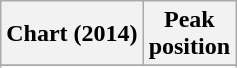<table class="wikitable">
<tr>
<th>Chart (2014)</th>
<th>Peak<br>position</th>
</tr>
<tr>
</tr>
<tr>
</tr>
</table>
